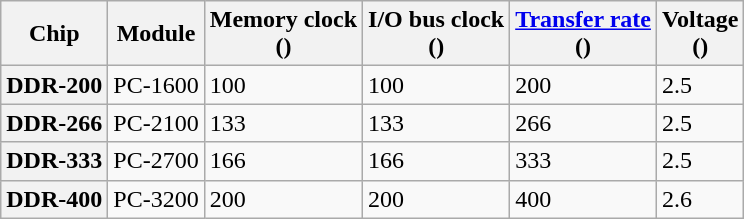<table class="wikitable plainrowheaders defaultright col1left col2left" style="margin-right: 2em;">
<tr>
<th scope="col">Chip</th>
<th scope="col">Module</th>
<th scope="col">Memory clock<br>()</th>
<th scope="col">I/O bus clock<br>()</th>
<th scope="col"><a href='#'>Transfer rate</a><br>(<a href='#'></a>)</th>
<th scope="col">Voltage<br>(<a href='#'></a>)</th>
</tr>
<tr>
<th scope="row">DDR-200</th>
<td>PC-1600</td>
<td>100</td>
<td>100</td>
<td>200</td>
<td>2.5</td>
</tr>
<tr>
<th scope="row">DDR-266</th>
<td>PC-2100</td>
<td>133</td>
<td>133</td>
<td>266</td>
<td>2.5</td>
</tr>
<tr>
<th scope="row">DDR-333</th>
<td>PC-2700</td>
<td>166</td>
<td>166</td>
<td>333</td>
<td>2.5</td>
</tr>
<tr>
<th scope="row">DDR-400</th>
<td>PC-3200</td>
<td>200</td>
<td>200</td>
<td>400</td>
<td>2.6</td>
</tr>
</table>
